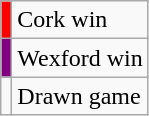<table class="wikitable">
<tr>
<td style="background-color:#FF0000"></td>
<td>Cork win</td>
</tr>
<tr>
<td style="background-color:#800080"></td>
<td>Wexford win</td>
</tr>
<tr>
<td></td>
<td>Drawn game</td>
</tr>
</table>
